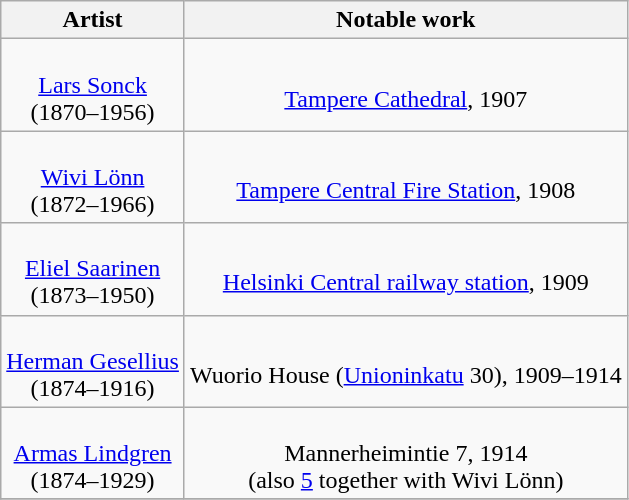<table class="wikitable" style="text-align: center;">
<tr>
<th>Artist</th>
<th>Notable work</th>
</tr>
<tr>
<td><br><a href='#'>Lars Sonck</a><br>(1870–1956)<br></td>
<td><br><a href='#'>Tampere Cathedral</a>, 1907</td>
</tr>
<tr>
<td><br><a href='#'>Wivi Lönn</a><br>(1872–1966)<br></td>
<td><br><a href='#'>Tampere Central Fire Station</a>, 1908</td>
</tr>
<tr>
<td><br><a href='#'>Eliel Saarinen</a><br>(1873–1950)<br></td>
<td><br><a href='#'>Helsinki Central railway station</a>, 1909</td>
</tr>
<tr>
<td><br><a href='#'>Herman Gesellius</a><br>(1874–1916)<br></td>
<td><br>Wuorio House (<a href='#'>Unioninkatu</a> 30), 1909–1914</td>
</tr>
<tr>
<td><br><a href='#'>Armas Lindgren</a><br>(1874–1929)<br></td>
<td><br>Mannerheimintie 7, 1914<br>(also <a href='#'>5</a> together with Wivi Lönn)</td>
</tr>
<tr>
</tr>
</table>
